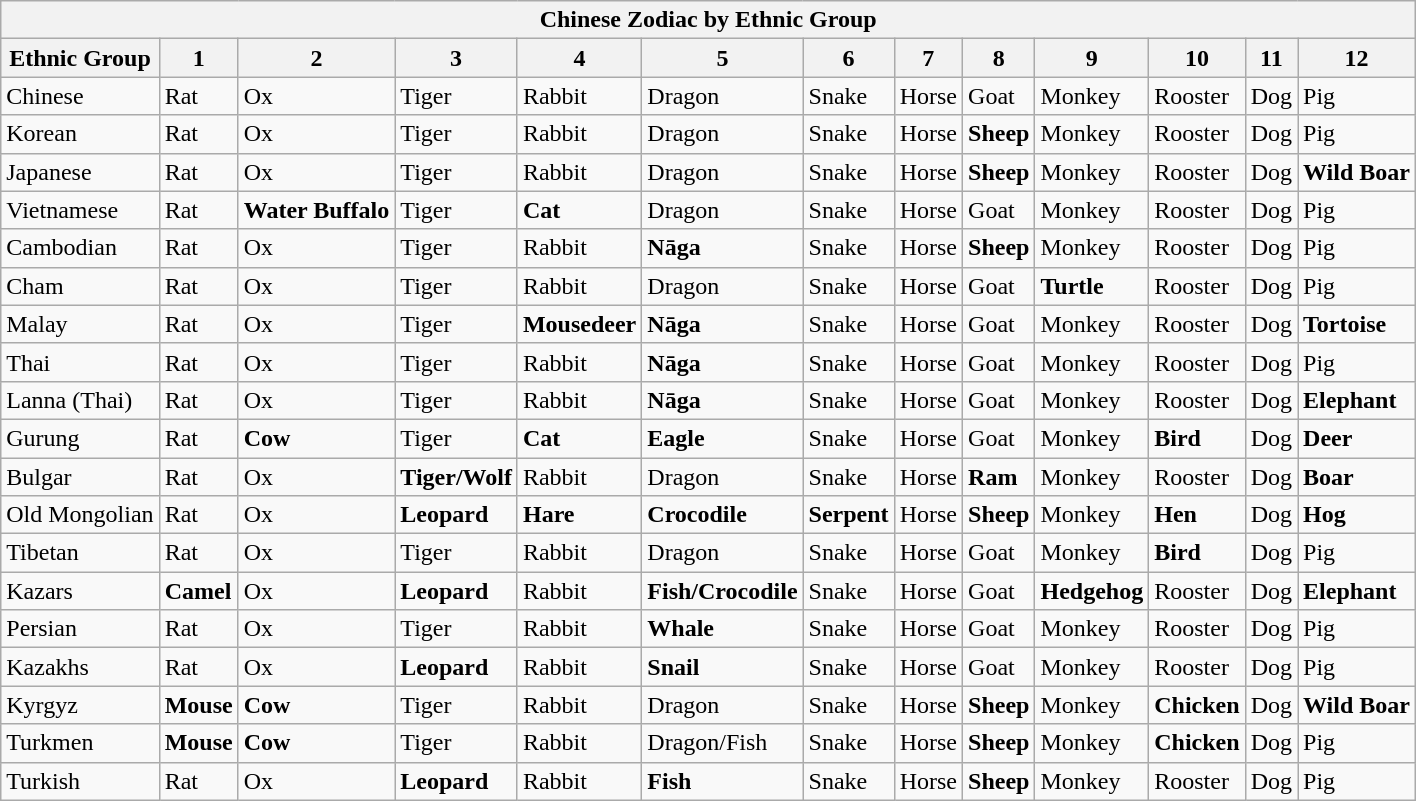<table class="wikitable">
<tr>
<th colspan="13">Chinese Zodiac by Ethnic Group</th>
</tr>
<tr>
<th>Ethnic Group</th>
<th>1</th>
<th>2</th>
<th>3</th>
<th>4</th>
<th>5</th>
<th>6</th>
<th>7</th>
<th>8</th>
<th>9</th>
<th>10</th>
<th>11</th>
<th>12</th>
</tr>
<tr>
<td>Chinese</td>
<td>Rat</td>
<td>Ox</td>
<td>Tiger</td>
<td>Rabbit</td>
<td>Dragon</td>
<td>Snake</td>
<td>Horse</td>
<td>Goat</td>
<td>Monkey</td>
<td>Rooster</td>
<td>Dog</td>
<td>Pig</td>
</tr>
<tr>
<td>Korean</td>
<td>Rat</td>
<td>Ox</td>
<td>Tiger</td>
<td>Rabbit</td>
<td>Dragon</td>
<td>Snake</td>
<td>Horse</td>
<td><strong>Sheep</strong></td>
<td>Monkey</td>
<td>Rooster</td>
<td>Dog</td>
<td>Pig</td>
</tr>
<tr>
<td>Japanese</td>
<td>Rat</td>
<td>Ox</td>
<td>Tiger</td>
<td>Rabbit</td>
<td>Dragon</td>
<td>Snake</td>
<td>Horse</td>
<td><strong>Sheep</strong></td>
<td>Monkey</td>
<td>Rooster</td>
<td>Dog</td>
<td><strong>Wild Boar</strong></td>
</tr>
<tr>
<td>Vietnamese</td>
<td>Rat</td>
<td><strong>Water Buffalo</strong></td>
<td>Tiger</td>
<td><strong>Cat</strong></td>
<td>Dragon</td>
<td>Snake</td>
<td>Horse</td>
<td>Goat</td>
<td>Monkey</td>
<td>Rooster</td>
<td>Dog</td>
<td>Pig</td>
</tr>
<tr>
<td>Cambodian</td>
<td>Rat</td>
<td>Ox</td>
<td>Tiger</td>
<td>Rabbit</td>
<td><strong>Nāga</strong></td>
<td>Snake</td>
<td>Horse</td>
<td><strong>Sheep</strong></td>
<td>Monkey</td>
<td>Rooster</td>
<td>Dog</td>
<td>Pig</td>
</tr>
<tr>
<td>Cham</td>
<td>Rat</td>
<td>Ox</td>
<td>Tiger</td>
<td>Rabbit</td>
<td>Dragon</td>
<td>Snake</td>
<td>Horse</td>
<td>Goat</td>
<td><strong>Turtle</strong></td>
<td>Rooster</td>
<td>Dog</td>
<td>Pig</td>
</tr>
<tr>
<td>Malay</td>
<td>Rat</td>
<td>Ox</td>
<td>Tiger</td>
<td><strong>Mousedeer</strong></td>
<td><strong>Nāga</strong></td>
<td>Snake</td>
<td>Horse</td>
<td>Goat</td>
<td>Monkey</td>
<td>Rooster</td>
<td>Dog</td>
<td><strong>Tortoise</strong></td>
</tr>
<tr>
<td>Thai</td>
<td>Rat</td>
<td>Ox</td>
<td>Tiger</td>
<td>Rabbit</td>
<td><strong>Nāga</strong></td>
<td>Snake</td>
<td>Horse</td>
<td>Goat</td>
<td>Monkey</td>
<td>Rooster</td>
<td>Dog</td>
<td>Pig</td>
</tr>
<tr>
<td>Lanna (Thai)</td>
<td>Rat</td>
<td>Ox</td>
<td>Tiger</td>
<td>Rabbit</td>
<td><strong>Nāga</strong></td>
<td>Snake</td>
<td>Horse</td>
<td>Goat</td>
<td>Monkey</td>
<td>Rooster</td>
<td>Dog</td>
<td><strong>Elephant</strong></td>
</tr>
<tr>
<td>Gurung</td>
<td>Rat</td>
<td><strong>Cow</strong></td>
<td>Tiger</td>
<td><strong>Cat</strong></td>
<td><strong>Eagle</strong></td>
<td>Snake</td>
<td>Horse</td>
<td>Goat</td>
<td>Monkey</td>
<td><strong>Bird</strong></td>
<td>Dog</td>
<td><strong>Deer</strong></td>
</tr>
<tr>
<td>Bulgar</td>
<td>Rat</td>
<td>Ox</td>
<td><strong>Tiger/Wolf</strong></td>
<td>Rabbit</td>
<td>Dragon</td>
<td>Snake</td>
<td>Horse</td>
<td><strong>Ram</strong></td>
<td>Monkey</td>
<td>Rooster</td>
<td>Dog</td>
<td><strong>Boar</strong></td>
</tr>
<tr>
<td>Old Mongolian</td>
<td>Rat</td>
<td>Ox</td>
<td><strong>Leopard</strong></td>
<td><strong>Hare</strong></td>
<td><strong>Crocodile</strong></td>
<td><strong>Serpent</strong></td>
<td>Horse</td>
<td><strong>Sheep</strong></td>
<td>Monkey</td>
<td><strong>Hen</strong></td>
<td>Dog</td>
<td><strong>Hog</strong></td>
</tr>
<tr>
<td>Tibetan</td>
<td>Rat</td>
<td>Ox</td>
<td>Tiger</td>
<td>Rabbit</td>
<td>Dragon</td>
<td>Snake</td>
<td>Horse</td>
<td>Goat</td>
<td>Monkey</td>
<td><strong>Bird</strong></td>
<td>Dog</td>
<td>Pig</td>
</tr>
<tr>
<td>Kazars</td>
<td><strong>Camel</strong></td>
<td>Ox</td>
<td><strong>Leopard</strong></td>
<td>Rabbit</td>
<td><strong>Fish/Crocodile</strong></td>
<td>Snake</td>
<td>Horse</td>
<td>Goat</td>
<td><strong>Hedgehog</strong></td>
<td>Rooster</td>
<td>Dog</td>
<td><strong>Elephant</strong></td>
</tr>
<tr>
<td>Persian</td>
<td>Rat</td>
<td>Ox</td>
<td>Tiger</td>
<td>Rabbit</td>
<td><strong>Whale</strong></td>
<td>Snake</td>
<td>Horse</td>
<td>Goat</td>
<td>Monkey</td>
<td>Rooster</td>
<td>Dog</td>
<td>Pig</td>
</tr>
<tr>
<td>Kazakhs</td>
<td>Rat</td>
<td>Ox</td>
<td><strong>Leopard</strong></td>
<td>Rabbit</td>
<td><strong>Snail</strong></td>
<td>Snake</td>
<td>Horse</td>
<td>Goat</td>
<td>Monkey</td>
<td>Rooster</td>
<td>Dog</td>
<td>Pig</td>
</tr>
<tr>
<td>Kyrgyz</td>
<td><strong>Mouse</strong></td>
<td><strong>Cow</strong></td>
<td>Tiger</td>
<td>Rabbit</td>
<td>Dragon</td>
<td>Snake</td>
<td>Horse</td>
<td><strong>Sheep</strong></td>
<td>Monkey</td>
<td><strong>Chicken</strong></td>
<td>Dog</td>
<td><strong>Wild Boar</strong></td>
</tr>
<tr>
<td>Turkmen</td>
<td><strong>Mouse</strong></td>
<td><strong>Cow</strong></td>
<td>Tiger</td>
<td>Rabbit</td>
<td>Dragon/Fish</td>
<td>Snake</td>
<td>Horse</td>
<td><strong>Sheep</strong></td>
<td>Monkey</td>
<td><strong>Chicken</strong></td>
<td>Dog</td>
<td>Pig</td>
</tr>
<tr>
<td>Turkish</td>
<td>Rat</td>
<td>Ox</td>
<td><strong>Leopard</strong></td>
<td>Rabbit</td>
<td><strong>Fish</strong></td>
<td>Snake</td>
<td>Horse</td>
<td><strong>Sheep</strong></td>
<td>Monkey</td>
<td>Rooster</td>
<td>Dog</td>
<td>Pig</td>
</tr>
</table>
